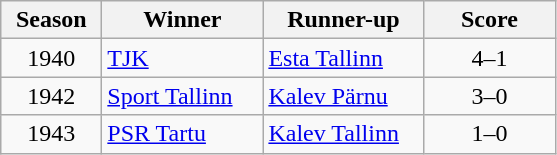<table class="wikitable">
<tr>
<th width=60px>Season</th>
<th width=100px>Winner</th>
<th width=100px>Runner-up</th>
<th width=80px>Score</th>
</tr>
<tr>
<td align=center>1940</td>
<td><a href='#'>TJK</a></td>
<td><a href='#'>Esta Tallinn</a></td>
<td align=center>4–1</td>
</tr>
<tr>
<td align=center>1942</td>
<td><a href='#'>Sport Tallinn</a></td>
<td><a href='#'>Kalev Pärnu</a></td>
<td align=center>3–0</td>
</tr>
<tr>
<td align=center>1943</td>
<td><a href='#'>PSR Tartu</a></td>
<td><a href='#'>Kalev Tallinn</a></td>
<td align=center>1–0</td>
</tr>
</table>
